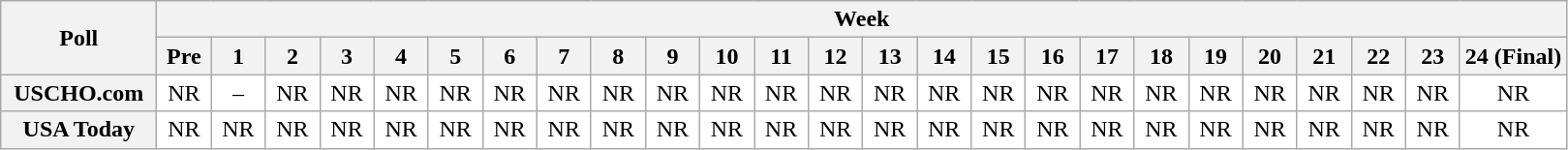<table class="wikitable" style="white-space:nowrap;">
<tr>
<th scope="col" width="100" rowspan="2">Poll</th>
<th colspan="27">Week</th>
</tr>
<tr>
<th scope="col" width="30">Pre</th>
<th scope="col" width="30">1</th>
<th scope="col" width="30">2</th>
<th scope="col" width="30">3</th>
<th scope="col" width="30">4</th>
<th scope="col" width="30">5</th>
<th scope="col" width="30">6</th>
<th scope="col" width="30">7</th>
<th scope="col" width="30">8</th>
<th scope="col" width="30">9</th>
<th scope="col" width="30">10</th>
<th scope="col" width="30">11</th>
<th scope="col" width="30">12</th>
<th scope="col" width="30">13</th>
<th scope="col" width="30">14</th>
<th scope="col" width="30">15</th>
<th scope="col" width="30">16</th>
<th scope="col" width="30">17</th>
<th scope="col" width="30">18</th>
<th scope="col" width="30">19</th>
<th scope="col" width="30">20</th>
<th scope="col" width="30">21</th>
<th scope="col" width="30">22</th>
<th scope="col" width="30">23</th>
<th scope="col" width="30">24 (Final)</th>
</tr>
<tr style="text-align:center;">
<th>USCHO.com</th>
<td bgcolor=FFFFFF>NR</td>
<td bgcolor=FFFFFF>–</td>
<td bgcolor=FFFFFF>NR</td>
<td bgcolor=FFFFFF>NR</td>
<td bgcolor=FFFFFF>NR</td>
<td bgcolor=FFFFFF>NR</td>
<td bgcolor=FFFFFF>NR</td>
<td bgcolor=FFFFFF>NR</td>
<td bgcolor=FFFFFF>NR</td>
<td bgcolor=FFFFFF>NR</td>
<td bgcolor=FFFFFF>NR</td>
<td bgcolor=FFFFFF>NR</td>
<td bgcolor=FFFFFF>NR</td>
<td bgcolor=FFFFFF>NR</td>
<td bgcolor=FFFFFF>NR</td>
<td bgcolor=FFFFFF>NR</td>
<td bgcolor=FFFFFF>NR</td>
<td bgcolor=FFFFFF>NR</td>
<td bgcolor=FFFFFF>NR</td>
<td bgcolor=FFFFFF>NR</td>
<td bgcolor=FFFFFF>NR</td>
<td bgcolor=FFFFFF>NR</td>
<td bgcolor=FFFFFF>NR</td>
<td bgcolor=FFFFFF>NR</td>
<td bgcolor=FFFFFF>NR</td>
</tr>
<tr style="text-align:center;">
<th>USA Today</th>
<td bgcolor=FFFFFF>NR</td>
<td bgcolor=FFFFFF>NR</td>
<td bgcolor=FFFFFF>NR</td>
<td bgcolor=FFFFFF>NR</td>
<td bgcolor=FFFFFF>NR</td>
<td bgcolor=FFFFFF>NR</td>
<td bgcolor=FFFFFF>NR</td>
<td bgcolor=FFFFFF>NR</td>
<td bgcolor=FFFFFF>NR</td>
<td bgcolor=FFFFFF>NR</td>
<td bgcolor=FFFFFF>NR</td>
<td bgcolor=FFFFFF>NR</td>
<td bgcolor=FFFFFF>NR</td>
<td bgcolor=FFFFFF>NR</td>
<td bgcolor=FFFFFF>NR</td>
<td bgcolor=FFFFFF>NR</td>
<td bgcolor=FFFFFF>NR</td>
<td bgcolor=FFFFFF>NR</td>
<td bgcolor=FFFFFF>NR</td>
<td bgcolor=FFFFFF>NR</td>
<td bgcolor=FFFFFF>NR</td>
<td bgcolor=FFFFFF>NR</td>
<td bgcolor=FFFFFF>NR</td>
<td bgcolor=FFFFFF>NR</td>
<td bgcolor=FFFFFF>NR</td>
</tr>
</table>
